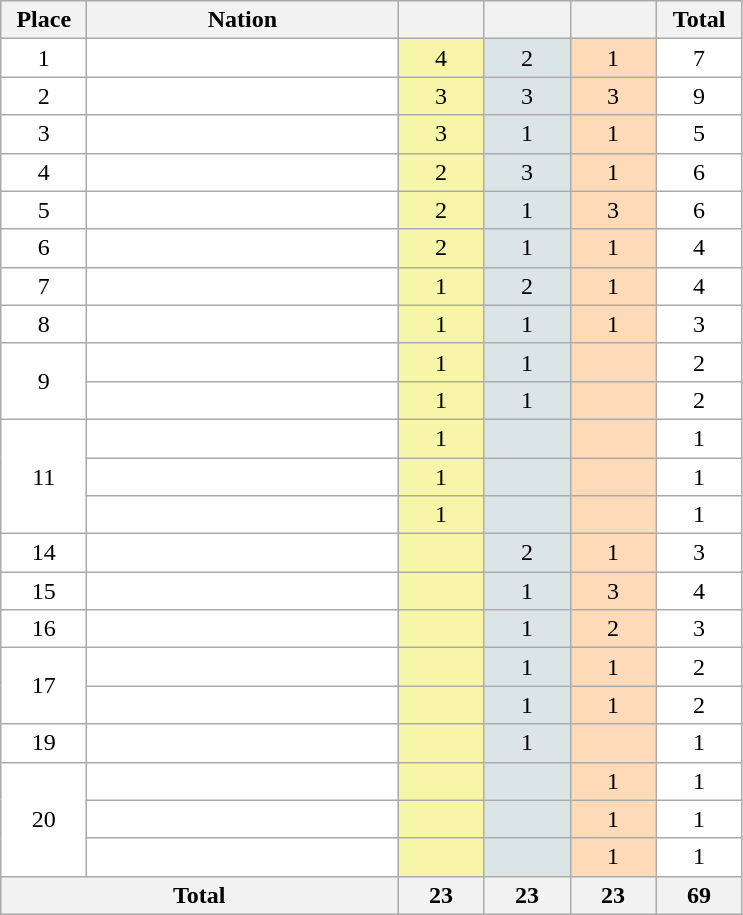<table class="wikitable" style="border:1px solid #AAAAAA">
<tr bgcolor="#EFEFEF">
<th width=50>Place</th>
<th width=200>Nation</th>
<th width=50></th>
<th width=50></th>
<th width=50></th>
<th width=50>Total</th>
</tr>
<tr align=center bgcolor="#FFFFFF">
<td>1</td>
<td align="left"></td>
<td style="background:#F7F6A8;">4</td>
<td style="background:#DCE5E5;">2</td>
<td style="background:#FFDAB9;">1</td>
<td>7</td>
</tr>
<tr align=center bgcolor="#FFFFFF">
<td>2</td>
<td align="left"></td>
<td style="background:#F7F6A8;">3</td>
<td style="background:#DCE5E5;">3</td>
<td style="background:#FFDAB9;">3</td>
<td>9</td>
</tr>
<tr align=center bgcolor="#FFFFFF">
<td>3</td>
<td align="left"></td>
<td style="background:#F7F6A8;">3</td>
<td style="background:#DCE5E5;">1</td>
<td style="background:#FFDAB9;">1</td>
<td>5</td>
</tr>
<tr align=center bgcolor="#FFFFFF">
<td>4</td>
<td align="left"></td>
<td style="background:#F7F6A8;">2</td>
<td style="background:#DCE5E5;">3</td>
<td style="background:#FFDAB9;">1</td>
<td>6</td>
</tr>
<tr align=center bgcolor="#FFFFFF">
<td>5</td>
<td align="left"></td>
<td style="background:#F7F6A8;">2</td>
<td style="background:#DCE5E5;">1</td>
<td style="background:#FFDAB9;">3</td>
<td>6</td>
</tr>
<tr align=center bgcolor="#FFFFFF">
<td>6</td>
<td align="left"></td>
<td style="background:#F7F6A8;">2</td>
<td style="background:#DCE5E5;">1</td>
<td style="background:#FFDAB9;">1</td>
<td>4</td>
</tr>
<tr align=center bgcolor="#FFFFFF">
<td>7</td>
<td align="left"></td>
<td style="background:#F7F6A8;">1</td>
<td style="background:#DCE5E5;">2</td>
<td style="background:#FFDAB9;">1</td>
<td>4</td>
</tr>
<tr align=center bgcolor="#FFFFFF">
<td>8</td>
<td align="left"></td>
<td style="background:#F7F6A8;">1</td>
<td style="background:#DCE5E5;">1</td>
<td style="background:#FFDAB9;">1</td>
<td>3</td>
</tr>
<tr align=center bgcolor="#FFFFFF">
<td rowspan="2">9</td>
<td align="left"></td>
<td style="background:#F7F6A8;">1</td>
<td style="background:#DCE5E5;">1</td>
<td style="background:#FFDAB9;"></td>
<td>2</td>
</tr>
<tr align=center bgcolor="#FFFFFF">
<td align="left"></td>
<td style="background:#F7F6A8;">1</td>
<td style="background:#DCE5E5;">1</td>
<td style="background:#FFDAB9;"></td>
<td>2</td>
</tr>
<tr align=center bgcolor="#FFFFFF">
<td rowspan="3">11</td>
<td align="left"></td>
<td style="background:#F7F6A8;">1</td>
<td style="background:#DCE5E5;"></td>
<td style="background:#FFDAB9;"></td>
<td>1</td>
</tr>
<tr align=center bgcolor="#FFFFFF">
<td align="left"></td>
<td style="background:#F7F6A8;">1</td>
<td style="background:#DCE5E5;"></td>
<td style="background:#FFDAB9;"></td>
<td>1</td>
</tr>
<tr align=center bgcolor="#FFFFFF">
<td align="left"></td>
<td style="background:#F7F6A8;">1</td>
<td style="background:#DCE5E5;"></td>
<td style="background:#FFDAB9;"></td>
<td>1</td>
</tr>
<tr align=center bgcolor="#FFFFFF">
<td>14</td>
<td align="left"></td>
<td style="background:#F7F6A8;"></td>
<td style="background:#DCE5E5;">2</td>
<td style="background:#FFDAB9;">1</td>
<td>3</td>
</tr>
<tr align=center bgcolor="#FFFFFF">
<td>15</td>
<td align="left"></td>
<td style="background:#F7F6A8;"></td>
<td style="background:#DCE5E5;">1</td>
<td style="background:#FFDAB9;">3</td>
<td>4</td>
</tr>
<tr align=center bgcolor="#FFFFFF">
<td>16</td>
<td align="left"></td>
<td style="background:#F7F6A8;"></td>
<td style="background:#DCE5E5;">1</td>
<td style="background:#FFDAB9;">2</td>
<td>3</td>
</tr>
<tr align=center bgcolor="#FFFFFF">
<td rowspan="2">17</td>
<td align="left"></td>
<td style="background:#F7F6A8;"></td>
<td style="background:#DCE5E5;">1</td>
<td style="background:#FFDAB9;">1</td>
<td>2</td>
</tr>
<tr align=center bgcolor="#FFFFFF">
<td align="left"></td>
<td style="background:#F7F6A8;"></td>
<td style="background:#DCE5E5;">1</td>
<td style="background:#FFDAB9;">1</td>
<td>2</td>
</tr>
<tr align=center bgcolor="#FFFFFF">
<td>19</td>
<td align="left"></td>
<td style="background:#F7F6A8;"></td>
<td style="background:#DCE5E5;">1</td>
<td style="background:#FFDAB9;"></td>
<td>1</td>
</tr>
<tr align=center bgcolor="#FFFFFF">
<td rowspan="3">20</td>
<td align="left"></td>
<td style="background:#F7F6A8;"></td>
<td style="background:#DCE5E5;"></td>
<td style="background:#FFDAB9;">1</td>
<td>1</td>
</tr>
<tr align=center bgcolor="#FFFFFF">
<td align="left"></td>
<td style="background:#F7F6A8;"></td>
<td style="background:#DCE5E5;"></td>
<td style="background:#FFDAB9;">1</td>
<td>1</td>
</tr>
<tr align=center bgcolor="#FFFFFF">
<td align="left"></td>
<td style="background:#F7F6A8;"></td>
<td style="background:#DCE5E5;"></td>
<td style="background:#FFDAB9;">1</td>
<td>1</td>
</tr>
<tr bgcolor="#EFEFEF">
<th colspan=2>Total</th>
<th>23</th>
<th>23</th>
<th>23</th>
<th>69</th>
</tr>
</table>
